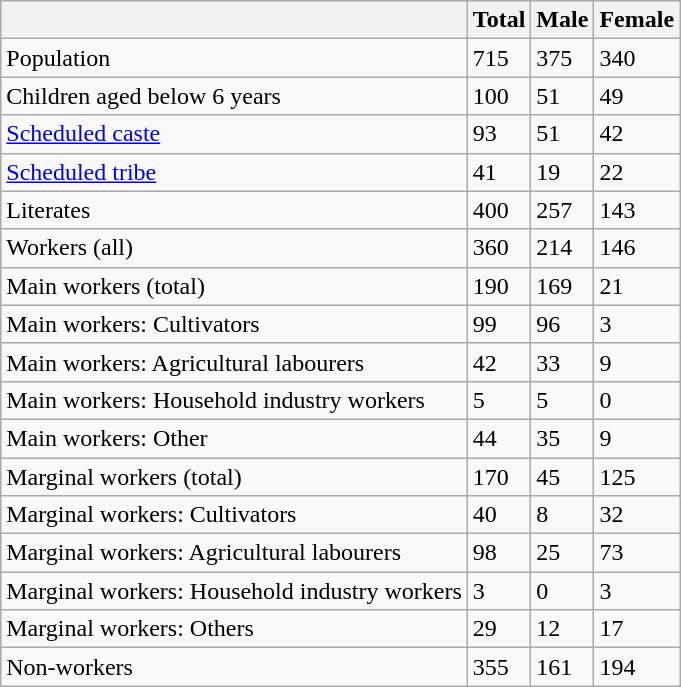<table class="wikitable sortable">
<tr>
<th></th>
<th>Total</th>
<th>Male</th>
<th>Female</th>
</tr>
<tr>
<td>Population</td>
<td>715</td>
<td>375</td>
<td>340</td>
</tr>
<tr>
<td>Children aged below 6 years</td>
<td>100</td>
<td>51</td>
<td>49</td>
</tr>
<tr>
<td><a href='#'>Scheduled caste</a></td>
<td>93</td>
<td>51</td>
<td>42</td>
</tr>
<tr>
<td><a href='#'>Scheduled tribe</a></td>
<td>41</td>
<td>19</td>
<td>22</td>
</tr>
<tr>
<td>Literates</td>
<td>400</td>
<td>257</td>
<td>143</td>
</tr>
<tr>
<td>Workers (all)</td>
<td>360</td>
<td>214</td>
<td>146</td>
</tr>
<tr>
<td>Main workers (total)</td>
<td>190</td>
<td>169</td>
<td>21</td>
</tr>
<tr>
<td>Main workers: Cultivators</td>
<td>99</td>
<td>96</td>
<td>3</td>
</tr>
<tr>
<td>Main workers: Agricultural labourers</td>
<td>42</td>
<td>33</td>
<td>9</td>
</tr>
<tr>
<td>Main workers: Household industry workers</td>
<td>5</td>
<td>5</td>
<td>0</td>
</tr>
<tr>
<td>Main workers: Other</td>
<td>44</td>
<td>35</td>
<td>9</td>
</tr>
<tr>
<td>Marginal workers (total)</td>
<td>170</td>
<td>45</td>
<td>125</td>
</tr>
<tr>
<td>Marginal workers: Cultivators</td>
<td>40</td>
<td>8</td>
<td>32</td>
</tr>
<tr>
<td>Marginal workers: Agricultural labourers</td>
<td>98</td>
<td>25</td>
<td>73</td>
</tr>
<tr>
<td>Marginal workers: Household industry workers</td>
<td>3</td>
<td>0</td>
<td>3</td>
</tr>
<tr>
<td>Marginal workers: Others</td>
<td>29</td>
<td>12</td>
<td>17</td>
</tr>
<tr>
<td>Non-workers</td>
<td>355</td>
<td>161</td>
<td>194</td>
</tr>
</table>
